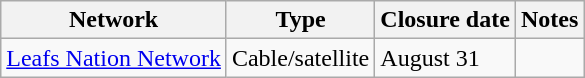<table class="wikitable">
<tr>
<th>Network</th>
<th>Type</th>
<th>Closure date</th>
<th>Notes</th>
</tr>
<tr>
<td><a href='#'>Leafs Nation Network</a></td>
<td>Cable/satellite</td>
<td>August 31</td>
<td></td>
</tr>
</table>
